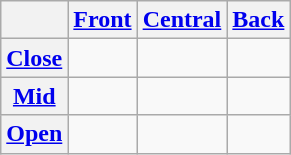<table class="wikitable" style="text-align:center">
<tr>
<th></th>
<th><a href='#'>Front</a></th>
<th><a href='#'>Central</a></th>
<th><a href='#'>Back</a></th>
</tr>
<tr>
<th><a href='#'>Close</a></th>
<td> <br> </td>
<td> <br> </td>
<td> <br> </td>
</tr>
<tr>
<th><a href='#'>Mid</a></th>
<td> <br> </td>
<td></td>
<td> <br> </td>
</tr>
<tr>
<th><a href='#'>Open</a></th>
<td></td>
<td> <br> </td>
<td></td>
</tr>
</table>
